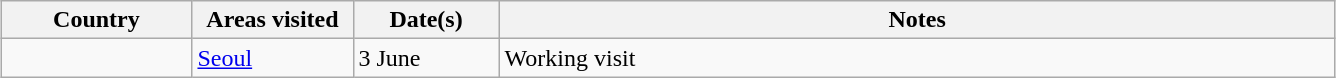<table class="wikitable" style="margin: 1em auto 1em auto">
<tr>
<th width="120">Country</th>
<th width="100">Areas visited</th>
<th width="90">Date(s)</th>
<th width="550">Notes</th>
</tr>
<tr>
<td></td>
<td><a href='#'>Seoul</a></td>
<td>3 June</td>
<td>Working visit</td>
</tr>
</table>
